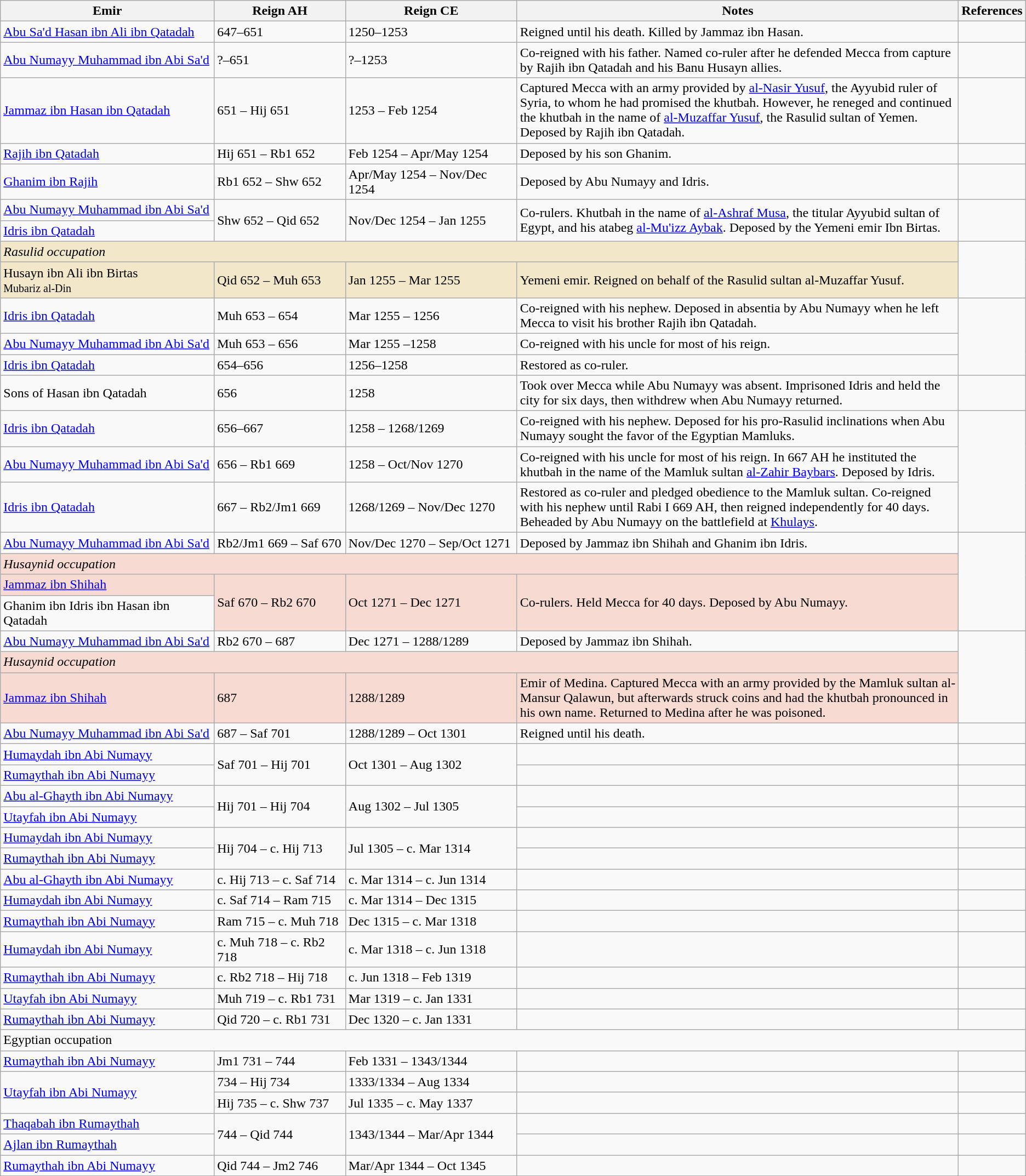<table class="wikitable">
<tr>
<th style="min-width:250px;">Emir</th>
<th style="min-width:150px;">Reign AH</th>
<th style="min-width:200px;">Reign CE</th>
<th>Notes</th>
<th>References</th>
</tr>
<tr>
<td><a href='#'>Abu Sa'd Hasan ibn Ali ibn Qatadah</a></td>
<td>647–651</td>
<td>1250–1253</td>
<td>Reigned until his death. Killed by Jammaz ibn Hasan.</td>
<td></td>
</tr>
<tr>
<td><a href='#'>Abu Numayy Muhammad ibn Abi Sa'd</a></td>
<td>?–651</td>
<td>?–1253</td>
<td>Co-reigned with his father. Named co-ruler after he defended Mecca from capture by Rajih ibn Qatadah and his Banu Husayn allies.</td>
<td></td>
</tr>
<tr>
<td><a href='#'>Jammaz ibn Hasan ibn Qatadah</a></td>
<td>651 – Hij 651</td>
<td>1253 – Feb 1254</td>
<td>Captured Mecca with an army provided by <a href='#'>al-Nasir Yusuf</a>, the Ayyubid ruler of Syria, to whom he had promised the khutbah. However, he reneged and continued the khutbah in the name of <a href='#'>al-Muzaffar Yusuf</a>, the Rasulid sultan of Yemen. Deposed by Rajih ibn Qatadah.</td>
<td></td>
</tr>
<tr>
<td><a href='#'>Rajih ibn Qatadah</a></td>
<td>Hij 651 – Rb1 652</td>
<td>Feb 1254 – Apr/May 1254</td>
<td>Deposed by his son Ghanim.</td>
<td></td>
</tr>
<tr>
<td><a href='#'>Ghanim ibn Rajih</a></td>
<td>Rb1 652 – Shw 652</td>
<td>Apr/May 1254 – Nov/Dec 1254</td>
<td>Deposed by Abu Numayy and Idris.</td>
<td></td>
</tr>
<tr>
<td><a href='#'>Abu Numayy Muhammad ibn Abi Sa'd</a></td>
<td rowspan="2">Shw 652 – Qid 652</td>
<td rowspan="2">Nov/Dec 1254 – Jan 1255</td>
<td rowspan="2">Co-rulers. Khutbah in the name of <a href='#'>al-Ashraf Musa</a>, the titular Ayyubid sultan of Egypt, and his atabeg <a href='#'>al-Mu'izz Aybak</a>. Deposed by the Yemeni emir Ibn Birtas.</td>
<td rowspan="2"></td>
</tr>
<tr>
<td><a href='#'>Idris ibn Qatadah</a></td>
</tr>
<tr>
<td colspan="4" style="background:#f2e7c9;"><em>Rasulid occupation</em></td>
<td rowspan="2"></td>
</tr>
<tr style="background:#f2e7c9;">
<td>Husayn ibn Ali ibn Birtas<br><small>Mubariz al-Din</small></td>
<td>Qid 652 – Muh 653</td>
<td>Jan 1255 – Mar 1255</td>
<td>Yemeni emir. Reigned on behalf of the Rasulid sultan al-Muzaffar Yusuf.</td>
</tr>
<tr>
<td><a href='#'>Idris ibn Qatadah</a></td>
<td>Muh 653 – 654</td>
<td>Mar 1255 – 1256</td>
<td>Co-reigned with his nephew. Deposed in absentia by Abu Numayy when he left Mecca to visit his brother Rajih ibn Qatadah.</td>
<td rowspan="3"></td>
</tr>
<tr>
<td><a href='#'>Abu Numayy Muhammad ibn Abi Sa'd</a></td>
<td>Muh 653 – 656</td>
<td>Mar 1255 –1258</td>
<td>Co-reigned with his uncle for most of his reign.</td>
</tr>
<tr>
<td><a href='#'>Idris ibn Qatadah</a></td>
<td>654–656</td>
<td>1256–1258</td>
<td>Restored as co-ruler.</td>
</tr>
<tr>
<td>Sons of Hasan ibn Qatadah</td>
<td>656</td>
<td>1258</td>
<td>Took over Mecca while Abu Numayy was absent. Imprisoned Idris and held the city for six days, then withdrew when Abu Numayy returned.</td>
<td></td>
</tr>
<tr>
<td><a href='#'>Idris ibn Qatadah</a></td>
<td>656–667</td>
<td>1258 – 1268/1269</td>
<td>Co-reigned with his nephew. Deposed for his pro-Rasulid inclinations when Abu Numayy sought the favor of the Egyptian Mamluks.</td>
<td rowspan="3"></td>
</tr>
<tr>
<td><a href='#'>Abu Numayy Muhammad ibn Abi Sa'd</a><br></td>
<td>656 – Rb1 669</td>
<td>1258 – Oct/Nov 1270</td>
<td>Co-reigned with his uncle for most of his reign. In 667 AH he instituted the khutbah in the name of the Mamluk sultan <a href='#'>al-Zahir Baybars</a>. Deposed by Idris.</td>
</tr>
<tr>
<td><a href='#'>Idris ibn Qatadah</a><br></td>
<td>667 – Rb2/Jm1 669</td>
<td>1268/1269 – Nov/Dec 1270</td>
<td>Restored as co-ruler and pledged obedience to the Mamluk sultan. Co-reigned with his nephew until Rabi I 669 AH, then reigned independently for 40 days. Beheaded by Abu Numayy on the battlefield at <a href='#'>Khulays</a>.</td>
</tr>
<tr>
<td><a href='#'>Abu Numayy Muhammad ibn Abi Sa'd</a><br></td>
<td>Rb2/Jm1 669 – Saf 670</td>
<td>Nov/Dec 1270 – Sep/Oct 1271</td>
<td>Deposed by Jammaz ibn Shihah and Ghanim ibn Idris.</td>
<td rowspan="4"></td>
</tr>
<tr>
<td colspan="4" style="background:#f7dbd2;"><em>Husaynid occupation</em></td>
</tr>
<tr style="background:#f7dbd2;">
<td><a href='#'>Jammaz ibn Shihah</a><br></td>
<td rowspan="2">Saf 670 – Rb2 670</td>
<td rowspan="2">Oct 1271 – Dec 1271</td>
<td rowspan="2">Co-rulers. Held Mecca for 40 days. Deposed by Abu Numayy.</td>
</tr>
<tr>
<td>Ghanim ibn Idris ibn Hasan ibn Qatadah</td>
</tr>
<tr>
<td><a href='#'>Abu Numayy Muhammad ibn Abi Sa'd</a><br></td>
<td>Rb2 670 – 687</td>
<td>Dec 1271 – 1288/1289</td>
<td>Deposed by Jammaz ibn Shihah.</td>
<td rowspan="3"></td>
</tr>
<tr>
<td colspan="4" style="background:#f7dbd2;"><em>Husaynid occupation</em></td>
</tr>
<tr style="background:#f7dbd2;">
<td><a href='#'>Jammaz ibn Shihah</a><br></td>
<td>687</td>
<td>1288/1289</td>
<td>Emir of Medina. Captured Mecca with an army provided by the Mamluk sultan al-Mansur Qalawun, but afterwards struck coins and had the khutbah pronounced in his own name. Returned to Medina after he was poisoned.</td>
</tr>
<tr>
<td><a href='#'>Abu Numayy Muhammad ibn Abi Sa'd</a><br></td>
<td>687 – Saf 701</td>
<td>1288/1289 – Oct 1301</td>
<td>Reigned until his death.</td>
<td></td>
</tr>
<tr>
<td><a href='#'>Humaydah ibn Abi Numayy</a><br></td>
<td rowspan="2">Saf 701 – Hij 701</td>
<td rowspan="2">Oct 1301 – Aug 1302</td>
<td></td>
<td></td>
</tr>
<tr>
<td><a href='#'>Rumaythah ibn Abi Numayy</a><br></td>
<td></td>
<td></td>
</tr>
<tr>
<td><a href='#'>Abu al-Ghayth ibn Abi Numayy</a><br></td>
<td rowspan="2">Hij 701 – Hij 704</td>
<td rowspan="2">Aug 1302 – Jul 1305</td>
<td></td>
<td></td>
</tr>
<tr>
<td><a href='#'>Utayfah ibn Abi Numayy</a><br></td>
<td></td>
<td></td>
</tr>
<tr>
<td><a href='#'>Humaydah ibn Abi Numayy</a><br></td>
<td rowspan="2">Hij 704 – c. Hij 713</td>
<td rowspan="2">Jul 1305 – c. Mar 1314</td>
<td></td>
<td></td>
</tr>
<tr>
<td><a href='#'>Rumaythah ibn Abi Numayy</a><br></td>
<td></td>
<td></td>
</tr>
<tr>
<td><a href='#'>Abu al-Ghayth ibn Abi Numayy</a><br></td>
<td>c. Hij 713 – c. Saf 714</td>
<td>c. Mar 1314 – c. Jun 1314</td>
<td></td>
<td></td>
</tr>
<tr>
<td><a href='#'>Humaydah ibn Abi Numayy</a><br></td>
<td>c. Saf 714 – Ram 715</td>
<td>c. Mar 1314 – Dec 1315</td>
<td></td>
<td></td>
</tr>
<tr>
<td><a href='#'>Rumaythah ibn Abi Numayy</a><br></td>
<td>Ram 715 – c. Muh 718</td>
<td>Dec 1315 – c. Mar 1318</td>
<td></td>
<td></td>
</tr>
<tr>
<td><a href='#'>Humaydah ibn Abi Numayy</a><br></td>
<td>c. Muh 718 – c. Rb2 718</td>
<td>c. Mar 1318 – c. Jun 1318</td>
<td></td>
<td></td>
</tr>
<tr>
<td><a href='#'>Rumaythah ibn Abi Numayy</a><br></td>
<td>c. Rb2 718 – Hij 718</td>
<td>c. Jun 1318 – Feb 1319</td>
<td></td>
<td></td>
</tr>
<tr>
<td><a href='#'>Utayfah ibn Abi Numayy</a><br></td>
<td>Muh 719 – c. Rb1 731</td>
<td>Mar 1319 – c. Jan 1331</td>
<td></td>
<td></td>
</tr>
<tr>
<td><a href='#'>Rumaythah ibn Abi Numayy</a><br></td>
<td>Qid 720 – c. Rb1 731</td>
<td>Dec 1320 – c. Jan 1331</td>
<td></td>
<td></td>
</tr>
<tr>
<td colspan="5">Egyptian occupation</td>
</tr>
<tr>
<td><a href='#'>Rumaythah ibn Abi Numayy</a><br></td>
<td>Jm1 731 – 744</td>
<td>Feb 1331 – 1343/1344</td>
<td></td>
<td></td>
</tr>
<tr>
<td rowspan="2"><a href='#'>Utayfah ibn Abi Numayy</a><br></td>
<td>734 – Hij 734</td>
<td>1333/1334 – Aug 1334</td>
<td></td>
<td></td>
</tr>
<tr>
<td>Hij 735 – c. Shw 737</td>
<td>Jul 1335 – c. May 1337</td>
<td></td>
<td></td>
</tr>
<tr>
<td><a href='#'>Thaqabah ibn Rumaythah</a><br></td>
<td rowspan="2">744 – Qid 744</td>
<td rowspan="2">1343/1344 – Mar/Apr 1344</td>
<td></td>
<td></td>
</tr>
<tr>
<td><a href='#'>Ajlan ibn Rumaythah</a><br></td>
<td></td>
<td></td>
</tr>
<tr>
<td><a href='#'>Rumaythah ibn Abi Numayy</a><br></td>
<td>Qid 744 – Jm2 746</td>
<td>Mar/Apr 1344 – Oct 1345</td>
<td></td>
<td></td>
</tr>
</table>
